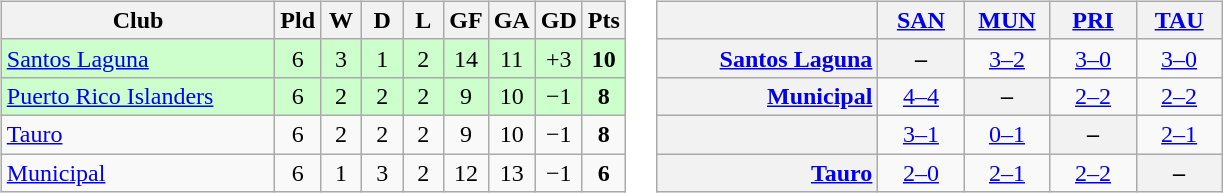<table>
<tr>
<td><br><table class="wikitable" style="text-align: center;">
<tr>
<th style="width:175px;">Club</th>
<th width="20">Pld</th>
<th width="20">W</th>
<th width="20">D</th>
<th width="20">L</th>
<th width="20">GF</th>
<th width="20">GA</th>
<th width="20">GD</th>
<th width="20">Pts</th>
</tr>
<tr style="background:#cfc;">
<td align=left> <a href='#'>Santos Laguna</a></td>
<td>6</td>
<td>3</td>
<td>1</td>
<td>2</td>
<td>14</td>
<td>11</td>
<td>+3</td>
<td><strong>10</strong></td>
</tr>
<tr style="background:#cfc;">
<td align=left> <a href='#'>Puerto Rico Islanders</a></td>
<td>6</td>
<td>2</td>
<td>2</td>
<td>2</td>
<td>9</td>
<td>10</td>
<td>−1</td>
<td><strong>8</strong></td>
</tr>
<tr>
<td align=left> <a href='#'>Tauro</a></td>
<td>6</td>
<td>2</td>
<td>2</td>
<td>2</td>
<td>9</td>
<td>10</td>
<td>−1</td>
<td><strong>8</strong></td>
</tr>
<tr>
<td align=left> <a href='#'>Municipal</a></td>
<td>6</td>
<td>1</td>
<td>3</td>
<td>2</td>
<td>12</td>
<td>13</td>
<td>−1</td>
<td><strong>6</strong></td>
</tr>
</table>
</td>
<td><br><table class="wikitable" style="text-align:center">
<tr>
<th style="width:140px;"> </th>
<th width="50"><a href='#'>SAN</a></th>
<th width="50"><a href='#'>MUN</a></th>
<th width="50"><a href='#'>PRI</a></th>
<th width="50"><a href='#'>TAU</a></th>
</tr>
<tr>
<th style="text-align:right;"><a href='#'>Santos Laguna</a></th>
<th>–</th>
<td title="Santos Laguna v Municipal"><a href='#'>3–2</a></td>
<td title="Santos Laguna v Puerto Rico Islanders"><a href='#'>3–0</a></td>
<td title="Santos Laguna v Tauro"><a href='#'>3–0</a></td>
</tr>
<tr>
<th style="text-align:right;"><a href='#'>Municipal</a></th>
<td title="Municipal v Santos Laguna"><a href='#'>4–4</a></td>
<th>–</th>
<td title="Municipal v Puerto Rico Islanders"><a href='#'>2–2</a></td>
<td title="Municipal v Tauro"><a href='#'>2–2</a></td>
</tr>
<tr>
<th style="text-align:right;"></th>
<td title="Puerto Rico Islanders v Santos Laguna"><a href='#'>3–1</a></td>
<td title="Puerto Rico Islanders v Municipal"><a href='#'>0–1</a></td>
<th>–</th>
<td title="Puerto Rico Islanders v Tauro"><a href='#'>2–1</a></td>
</tr>
<tr>
<th style="text-align:right;"><a href='#'>Tauro</a></th>
<td title="Tauro v Santos Laguna"><a href='#'>2–0</a></td>
<td title="Tauro v Municipal"><a href='#'>2–1</a></td>
<td title="Tauro v Puerto Rico Islanders"><a href='#'>2–2</a></td>
<th>–</th>
</tr>
</table>
</td>
</tr>
</table>
